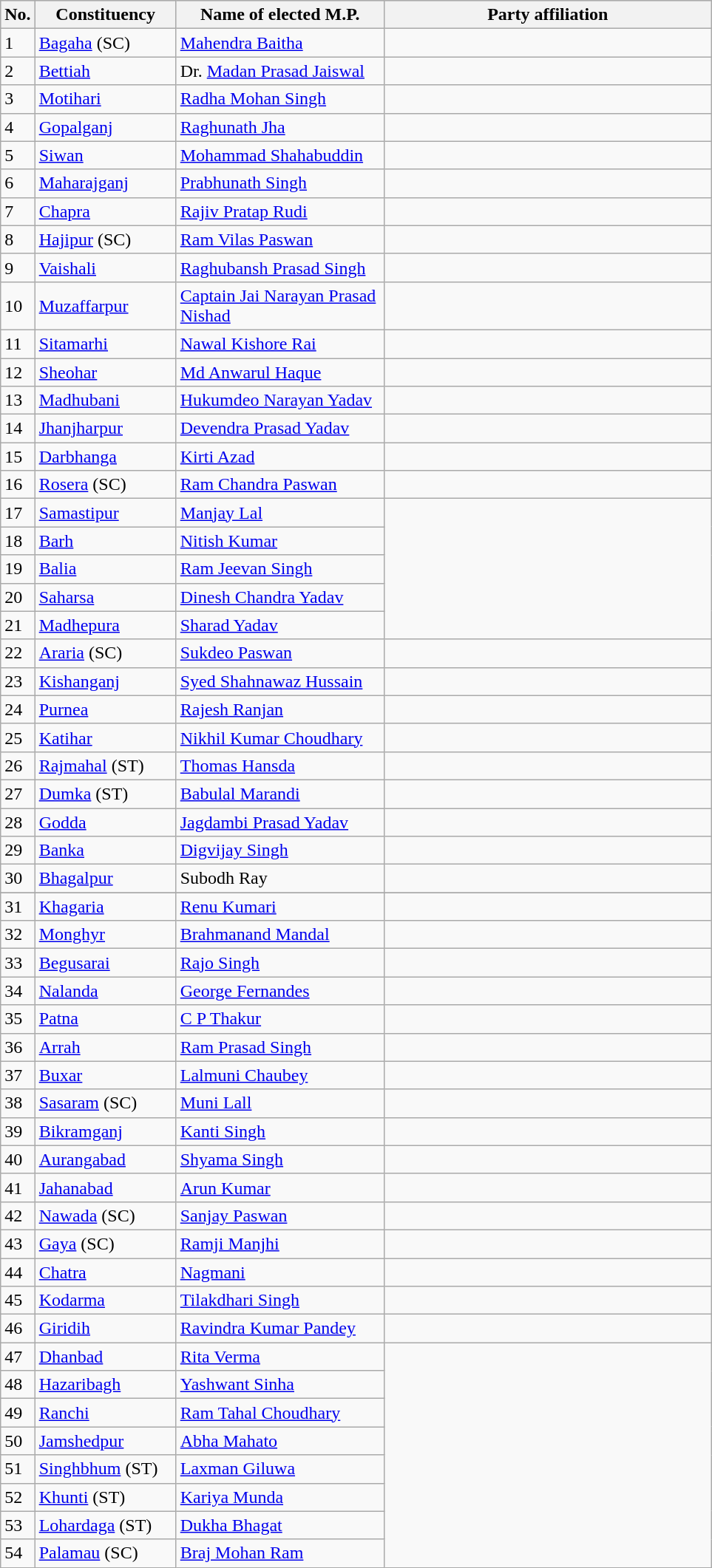<table class="wikitable">
<tr style="background:#ccc; text-align:center;">
<th>No.</th>
<th style="width:120px">Constituency</th>
<th style="width:180px">Name of elected M.P.</th>
<th colspan="2" style="width:18em">Party affiliation</th>
</tr>
<tr>
<td>1</td>
<td><a href='#'>Bagaha</a> (SC)</td>
<td><a href='#'>Mahendra Baitha</a></td>
<td></td>
</tr>
<tr>
<td>2</td>
<td><a href='#'>Bettiah</a></td>
<td>Dr. <a href='#'>Madan Prasad Jaiswal</a></td>
<td></td>
</tr>
<tr>
<td>3</td>
<td><a href='#'>Motihari</a></td>
<td><a href='#'>Radha Mohan Singh</a></td>
</tr>
<tr>
<td>4</td>
<td><a href='#'>Gopalganj</a></td>
<td><a href='#'>Raghunath Jha</a></td>
<td></td>
</tr>
<tr>
<td>5</td>
<td><a href='#'>Siwan</a></td>
<td><a href='#'>Mohammad Shahabuddin</a></td>
<td></td>
</tr>
<tr>
<td>6</td>
<td><a href='#'>Maharajganj</a></td>
<td><a href='#'>Prabhunath Singh</a></td>
<td></td>
</tr>
<tr>
<td>7</td>
<td><a href='#'>Chapra</a></td>
<td><a href='#'>Rajiv Pratap Rudi</a></td>
<td></td>
</tr>
<tr>
<td>8</td>
<td><a href='#'>Hajipur</a> (SC)</td>
<td><a href='#'>Ram Vilas Paswan</a></td>
<td></td>
</tr>
<tr>
<td>9</td>
<td><a href='#'>Vaishali</a></td>
<td><a href='#'>Raghubansh Prasad Singh</a></td>
<td></td>
</tr>
<tr>
<td>10</td>
<td><a href='#'>Muzaffarpur</a></td>
<td><a href='#'>Captain Jai Narayan Prasad Nishad</a></td>
<td></td>
</tr>
<tr>
<td>11</td>
<td><a href='#'>Sitamarhi</a></td>
<td><a href='#'>Nawal Kishore Rai</a></td>
</tr>
<tr>
<td>12</td>
<td><a href='#'>Sheohar</a></td>
<td><a href='#'>Md Anwarul Haque</a></td>
<td></td>
</tr>
<tr>
<td>13</td>
<td><a href='#'>Madhubani</a></td>
<td><a href='#'>Hukumdeo Narayan Yadav</a></td>
<td></td>
</tr>
<tr>
<td>14</td>
<td><a href='#'>Jhanjharpur</a></td>
<td><a href='#'>Devendra Prasad Yadav</a></td>
<td></td>
</tr>
<tr>
<td>15</td>
<td><a href='#'>Darbhanga</a></td>
<td><a href='#'>Kirti Azad</a></td>
<td></td>
</tr>
<tr>
<td>16</td>
<td><a href='#'>Rosera</a> (SC)</td>
<td><a href='#'>Ram Chandra Paswan</a></td>
<td></td>
</tr>
<tr>
<td>17</td>
<td><a href='#'>Samastipur</a></td>
<td><a href='#'>Manjay Lal</a></td>
</tr>
<tr>
<td>18</td>
<td><a href='#'>Barh</a></td>
<td><a href='#'>Nitish Kumar</a></td>
</tr>
<tr>
<td>19</td>
<td><a href='#'>Balia</a></td>
<td><a href='#'>Ram Jeevan Singh</a></td>
</tr>
<tr>
<td>20</td>
<td><a href='#'>Saharsa</a></td>
<td><a href='#'>Dinesh Chandra Yadav</a></td>
</tr>
<tr>
<td>21</td>
<td><a href='#'>Madhepura</a></td>
<td><a href='#'>Sharad Yadav</a></td>
</tr>
<tr>
<td>22</td>
<td><a href='#'>Araria</a> (SC)</td>
<td><a href='#'>Sukdeo Paswan</a></td>
<td></td>
</tr>
<tr>
<td>23</td>
<td><a href='#'>Kishanganj</a></td>
<td><a href='#'>Syed Shahnawaz Hussain</a></td>
<td></td>
</tr>
<tr>
<td>24</td>
<td><a href='#'>Purnea</a></td>
<td><a href='#'>Rajesh Ranjan</a></td>
<td></td>
</tr>
<tr>
<td>25</td>
<td><a href='#'>Katihar</a></td>
<td><a href='#'>Nikhil Kumar Choudhary</a></td>
<td></td>
</tr>
<tr>
<td>26</td>
<td><a href='#'>Rajmahal</a> (ST)</td>
<td><a href='#'>Thomas Hansda</a></td>
<td></td>
</tr>
<tr>
<td>27</td>
<td><a href='#'>Dumka</a> (ST)</td>
<td><a href='#'>Babulal Marandi</a></td>
<td></td>
</tr>
<tr>
<td>28</td>
<td><a href='#'>Godda</a></td>
<td><a href='#'>Jagdambi Prasad Yadav</a></td>
</tr>
<tr>
<td>29</td>
<td><a href='#'>Banka</a></td>
<td><a href='#'>Digvijay Singh</a></td>
<td></td>
</tr>
<tr>
<td>30</td>
<td><a href='#'>Bhagalpur</a></td>
<td>Subodh Ray</td>
<td></td>
</tr>
<tr bgcolor=#FFFFFF>
</tr>
<tr>
<td>31</td>
<td><a href='#'>Khagaria</a></td>
<td><a href='#'>Renu Kumari</a></td>
<td></td>
</tr>
<tr>
<td>32</td>
<td><a href='#'>Monghyr</a></td>
<td><a href='#'>Brahmanand Mandal</a></td>
</tr>
<tr>
<td>33</td>
<td><a href='#'>Begusarai</a></td>
<td><a href='#'>Rajo Singh</a></td>
<td></td>
</tr>
<tr>
<td>34</td>
<td><a href='#'>Nalanda</a></td>
<td><a href='#'>George Fernandes</a></td>
<td></td>
</tr>
<tr>
<td>35</td>
<td><a href='#'>Patna</a></td>
<td><a href='#'>C P Thakur</a></td>
<td></td>
</tr>
<tr>
<td>36</td>
<td><a href='#'>Arrah</a></td>
<td><a href='#'>Ram Prasad Singh</a></td>
<td></td>
</tr>
<tr>
<td>37</td>
<td><a href='#'>Buxar</a></td>
<td><a href='#'>Lalmuni Chaubey</a></td>
<td></td>
</tr>
<tr>
<td>38</td>
<td><a href='#'>Sasaram</a> (SC)</td>
<td><a href='#'>Muni Lall</a></td>
</tr>
<tr>
<td>39</td>
<td><a href='#'>Bikramganj</a></td>
<td><a href='#'>Kanti Singh</a></td>
<td></td>
</tr>
<tr>
<td>40</td>
<td><a href='#'>Aurangabad</a></td>
<td><a href='#'>Shyama Singh</a></td>
<td></td>
</tr>
<tr>
<td>41</td>
<td><a href='#'>Jahanabad</a></td>
<td><a href='#'>Arun Kumar</a></td>
<td></td>
</tr>
<tr>
<td>42</td>
<td><a href='#'>Nawada</a> (SC)</td>
<td><a href='#'>Sanjay Paswan</a></td>
<td></td>
</tr>
<tr>
<td>43</td>
<td><a href='#'>Gaya</a> (SC)</td>
<td><a href='#'>Ramji Manjhi</a></td>
</tr>
<tr>
<td>44</td>
<td><a href='#'>Chatra</a></td>
<td><a href='#'>Nagmani</a></td>
<td></td>
</tr>
<tr>
<td>45</td>
<td><a href='#'>Kodarma</a></td>
<td><a href='#'>Tilakdhari Singh</a></td>
<td></td>
</tr>
<tr>
<td>46</td>
<td><a href='#'>Giridih</a></td>
<td><a href='#'>Ravindra Kumar Pandey</a></td>
<td></td>
</tr>
<tr>
<td>47</td>
<td><a href='#'>Dhanbad</a></td>
<td><a href='#'>Rita Verma</a></td>
</tr>
<tr>
<td>48</td>
<td><a href='#'>Hazaribagh</a></td>
<td><a href='#'>Yashwant Sinha</a></td>
</tr>
<tr>
<td>49</td>
<td><a href='#'>Ranchi</a></td>
<td><a href='#'>Ram Tahal Choudhary</a></td>
</tr>
<tr>
<td>50</td>
<td><a href='#'>Jamshedpur</a></td>
<td><a href='#'>Abha Mahato</a></td>
</tr>
<tr>
<td>51</td>
<td><a href='#'>Singhbhum</a> (ST)</td>
<td><a href='#'>Laxman Giluwa</a></td>
</tr>
<tr>
<td>52</td>
<td><a href='#'>Khunti</a> (ST)</td>
<td><a href='#'>Kariya Munda</a></td>
</tr>
<tr>
<td>53</td>
<td><a href='#'>Lohardaga</a> (ST)</td>
<td><a href='#'>Dukha Bhagat</a></td>
</tr>
<tr>
<td>54</td>
<td><a href='#'>Palamau</a> (SC)</td>
<td><a href='#'>Braj Mohan Ram</a></td>
</tr>
</table>
